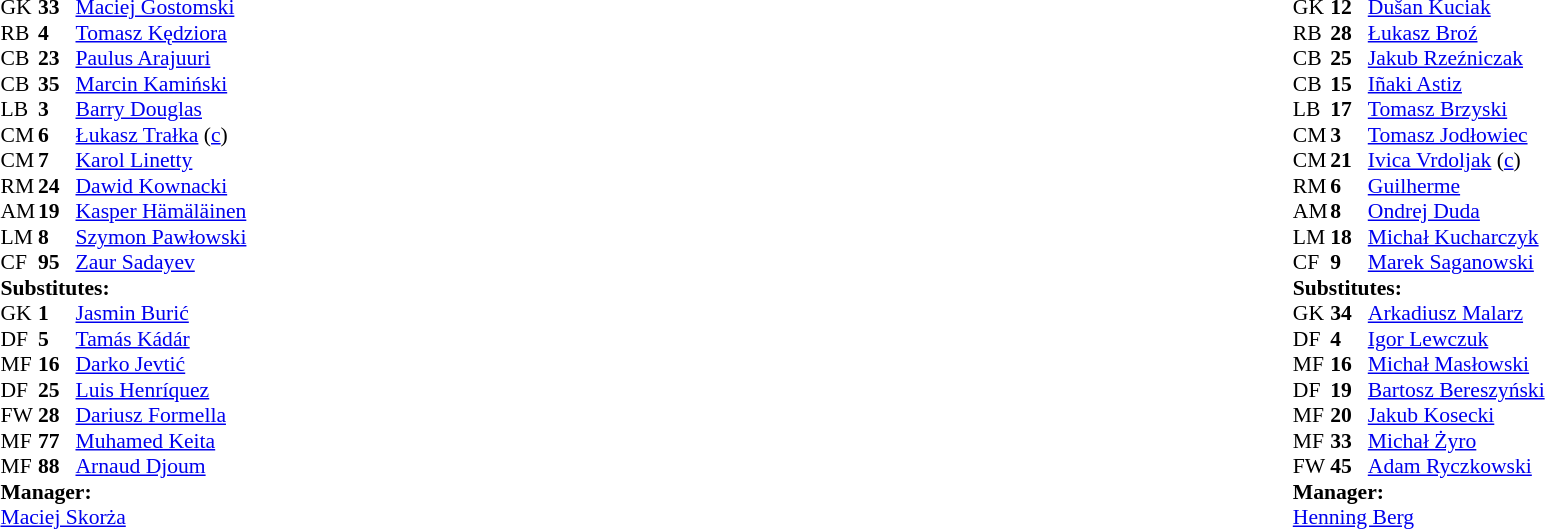<table width="100%">
<tr>
<td valign="top" width="50%"><br><table style="font-size: 90%" cellspacing="0" cellpadding="0">
<tr>
<td colspan="4"></td>
</tr>
<tr>
<th width=25></th>
<th width=25></th>
</tr>
<tr>
<td>GK</td>
<td><strong>33</strong></td>
<td> <a href='#'>Maciej Gostomski</a></td>
</tr>
<tr>
<td>RB</td>
<td><strong>4</strong></td>
<td> <a href='#'>Tomasz Kędziora</a></td>
</tr>
<tr>
<td>CB</td>
<td><strong>23</strong></td>
<td> <a href='#'>Paulus Arajuuri</a></td>
</tr>
<tr>
<td>CB</td>
<td><strong>35</strong></td>
<td> <a href='#'>Marcin Kamiński</a></td>
</tr>
<tr>
<td>LB</td>
<td><strong>3</strong></td>
<td> <a href='#'>Barry Douglas</a></td>
<td></td>
</tr>
<tr>
<td>CM</td>
<td><strong>6</strong></td>
<td> <a href='#'>Łukasz Trałka</a> (<a href='#'>c</a>)</td>
<td></td>
</tr>
<tr>
<td>CM</td>
<td><strong>7</strong></td>
<td> <a href='#'>Karol Linetty</a></td>
<td></td>
<td></td>
</tr>
<tr>
<td>RM</td>
<td><strong>24</strong></td>
<td> <a href='#'>Dawid Kownacki</a></td>
</tr>
<tr>
<td>AM</td>
<td><strong>19</strong></td>
<td> <a href='#'>Kasper Hämäläinen</a></td>
</tr>
<tr>
<td>LM</td>
<td><strong>8</strong></td>
<td> <a href='#'>Szymon Pawłowski</a></td>
<td></td>
<td></td>
</tr>
<tr>
<td>CF</td>
<td><strong>95</strong></td>
<td> <a href='#'>Zaur Sadayev</a></td>
<td></td>
<td></td>
</tr>
<tr>
<td colspan=3><strong>Substitutes:</strong></td>
</tr>
<tr>
<td>GK</td>
<td><strong>1</strong></td>
<td> <a href='#'>Jasmin Burić</a></td>
</tr>
<tr>
<td>DF</td>
<td><strong>5</strong></td>
<td> <a href='#'>Tamás Kádár</a></td>
</tr>
<tr>
<td>MF</td>
<td><strong>16</strong></td>
<td> <a href='#'>Darko Jevtić</a></td>
<td></td>
<td></td>
</tr>
<tr>
<td>DF</td>
<td><strong>25</strong></td>
<td> <a href='#'>Luis Henríquez</a></td>
</tr>
<tr>
<td>FW</td>
<td><strong>28</strong></td>
<td> <a href='#'>Dariusz Formella</a></td>
<td></td>
<td></td>
</tr>
<tr>
<td>MF</td>
<td><strong>77</strong></td>
<td> <a href='#'>Muhamed Keita</a></td>
<td></td>
<td></td>
</tr>
<tr>
<td>MF</td>
<td><strong>88</strong></td>
<td> <a href='#'>Arnaud Djoum</a></td>
</tr>
<tr>
<td colspan=3><strong>Manager:</strong></td>
</tr>
<tr>
<td colspan=4> <a href='#'>Maciej Skorża</a></td>
</tr>
</table>
</td>
<td valign="top"></td>
<td valign="top" width="50%"><br><table style="font-size: 90%" cellspacing="0" cellpadding="0" align=center>
<tr>
<td colspan="4"></td>
</tr>
<tr>
<th width=25></th>
<th width=25></th>
</tr>
<tr>
<td>GK</td>
<td><strong>12</strong></td>
<td> <a href='#'>Dušan Kuciak</a></td>
</tr>
<tr>
<td>RB</td>
<td><strong>28</strong></td>
<td> <a href='#'>Łukasz Broź</a></td>
</tr>
<tr>
<td>CB</td>
<td><strong>25</strong></td>
<td> <a href='#'>Jakub Rzeźniczak</a></td>
</tr>
<tr>
<td>CB</td>
<td><strong>15</strong></td>
<td> <a href='#'>Iñaki Astiz</a></td>
</tr>
<tr>
<td>LB</td>
<td><strong>17</strong></td>
<td> <a href='#'>Tomasz Brzyski</a></td>
</tr>
<tr>
<td>CM</td>
<td><strong>3</strong></td>
<td> <a href='#'>Tomasz Jodłowiec</a></td>
</tr>
<tr>
<td>CM</td>
<td><strong>21</strong></td>
<td> <a href='#'>Ivica Vrdoljak</a> (<a href='#'>c</a>)</td>
</tr>
<tr>
<td>RM</td>
<td><strong>6</strong></td>
<td> <a href='#'>Guilherme</a></td>
<td></td>
<td></td>
</tr>
<tr>
<td>AM</td>
<td><strong>8</strong></td>
<td> <a href='#'>Ondrej Duda</a></td>
<td></td>
<td></td>
</tr>
<tr>
<td>LM</td>
<td><strong>18</strong></td>
<td> <a href='#'>Michał Kucharczyk</a></td>
<td></td>
</tr>
<tr>
<td>CF</td>
<td><strong>9</strong></td>
<td> <a href='#'>Marek Saganowski</a></td>
</tr>
<tr>
<td colspan=3><strong>Substitutes:</strong></td>
</tr>
<tr>
<td>GK</td>
<td><strong>34</strong></td>
<td> <a href='#'>Arkadiusz Malarz</a></td>
</tr>
<tr>
<td>DF</td>
<td><strong>4</strong></td>
<td> <a href='#'>Igor Lewczuk</a></td>
</tr>
<tr>
<td>MF</td>
<td><strong>16</strong></td>
<td> <a href='#'>Michał Masłowski</a></td>
<td></td>
<td></td>
</tr>
<tr>
<td>DF</td>
<td><strong>19</strong></td>
<td> <a href='#'>Bartosz Bereszyński</a></td>
</tr>
<tr>
<td>MF</td>
<td><strong>20</strong></td>
<td> <a href='#'>Jakub Kosecki</a></td>
<td></td>
<td></td>
</tr>
<tr>
<td>MF</td>
<td><strong>33</strong></td>
<td> <a href='#'>Michał Żyro</a></td>
<td></td>
<td></td>
<td></td>
</tr>
<tr>
<td>FW</td>
<td><strong>45</strong></td>
<td> <a href='#'>Adam Ryczkowski</a></td>
</tr>
<tr>
<td colspan=3><strong>Manager:</strong></td>
</tr>
<tr>
<td colspan=4> <a href='#'>Henning Berg</a></td>
</tr>
</table>
</td>
</tr>
</table>
